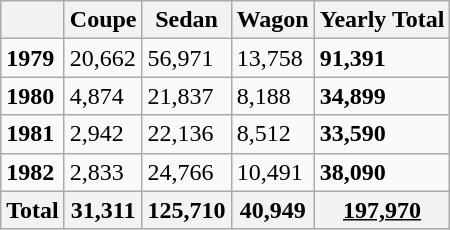<table class="wikitable">
<tr>
<th></th>
<th>Coupe</th>
<th>Sedan</th>
<th>Wagon</th>
<th>Yearly Total</th>
</tr>
<tr>
<td><strong>1979</strong></td>
<td>20,662</td>
<td>56,971</td>
<td>13,758</td>
<td><strong>91,391</strong></td>
</tr>
<tr>
<td><strong>1980</strong></td>
<td>4,874</td>
<td>21,837</td>
<td>8,188</td>
<td><strong>34,899</strong></td>
</tr>
<tr>
<td><strong>1981</strong></td>
<td>2,942</td>
<td>22,136</td>
<td>8,512</td>
<td><strong>33,590</strong></td>
</tr>
<tr>
<td><strong>1982</strong></td>
<td>2,833</td>
<td>24,766</td>
<td>10,491</td>
<td><strong>38,090</strong></td>
</tr>
<tr>
<th>Total</th>
<th>31,311</th>
<th>125,710</th>
<th>40,949</th>
<th><u>197,970</u></th>
</tr>
</table>
